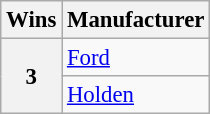<table class="wikitable" style="font-size: 95%;">
<tr>
<th>Wins</th>
<th>Manufacturer</th>
</tr>
<tr>
<th rowspan="2">3</th>
<td><a href='#'>Ford</a></td>
</tr>
<tr>
<td><a href='#'>Holden</a></td>
</tr>
</table>
